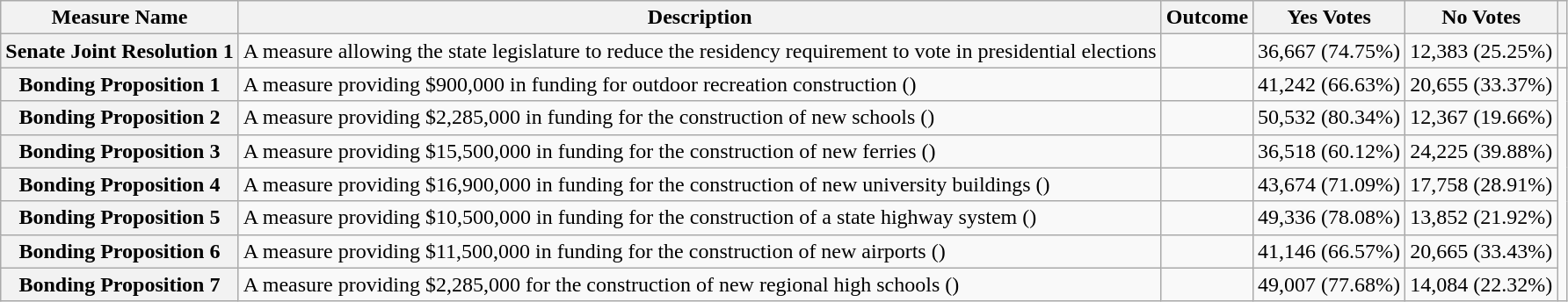<table class="wikitable sortable plainrowheaders">
<tr>
<th scope=col>Measure Name</th>
<th scope=col>Description</th>
<th scope=col>Outcome</th>
<th scope=col>Yes Votes</th>
<th scope=col>No Votes</th>
<th scope=col class=unsortable></th>
</tr>
<tr>
<th scope=row>Senate Joint Resolution 1</th>
<td>A measure allowing the state legislature to reduce the residency requirement to vote in presidential elections</td>
<td></td>
<td>36,667 (74.75%)</td>
<td>12,383 (25.25%)</td>
<td></td>
</tr>
<tr>
<th scope=row>Bonding Proposition 1</th>
<td>A measure providing $900,000 in funding for outdoor recreation construction ()</td>
<td></td>
<td>41,242 (66.63%)</td>
<td>20,655 (33.37%)</td>
<td rowspan=7></td>
</tr>
<tr>
<th scope=row>Bonding Proposition 2</th>
<td>A measure providing $2,285,000 in funding for the construction of new schools ()</td>
<td></td>
<td>50,532 (80.34%)</td>
<td>12,367 (19.66%)</td>
</tr>
<tr>
<th scope=row>Bonding Proposition 3</th>
<td>A measure providing $15,500,000 in funding for the construction of new ferries ()</td>
<td></td>
<td>36,518 (60.12%)</td>
<td>24,225 (39.88%)</td>
</tr>
<tr>
<th scope=row>Bonding Proposition 4</th>
<td>A measure providing $16,900,000 in funding for the construction of new university buildings ()</td>
<td></td>
<td>43,674 (71.09%)</td>
<td>17,758 (28.91%)</td>
</tr>
<tr>
<th scope=row>Bonding Proposition 5</th>
<td>A measure providing $10,500,000 in funding for the construction of a state highway system ()</td>
<td></td>
<td>49,336 (78.08%)</td>
<td>13,852 (21.92%)</td>
</tr>
<tr>
<th scope=row>Bonding Proposition 6</th>
<td>A measure providing $11,500,000 in funding for the construction of new airports ()</td>
<td></td>
<td>41,146 (66.57%)</td>
<td>20,665 (33.43%)</td>
</tr>
<tr>
<th scope=row>Bonding Proposition 7</th>
<td>A measure providing $2,285,000 for the construction of new regional high schools ()</td>
<td></td>
<td>49,007 (77.68%)</td>
<td>14,084 (22.32%)</td>
</tr>
</table>
